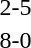<table style="text-align:center">
<tr>
<th width=200></th>
<th width=100></th>
<th width=200></th>
</tr>
<tr>
<td align=right></td>
<td>2-5</td>
<td align=left></td>
</tr>
<tr>
<td align=right></td>
<td>8-0</td>
<td align=left></td>
</tr>
</table>
